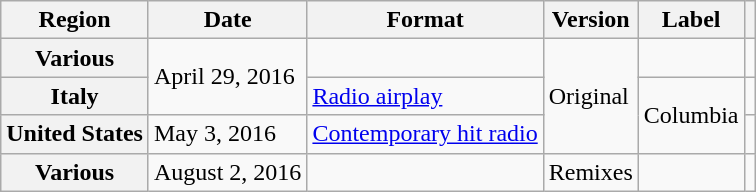<table class="wikitable plainrowheaders">
<tr>
<th scope="col">Region</th>
<th scope="col">Date</th>
<th scope="col">Format</th>
<th scope="col">Version</th>
<th scope="col">Label</th>
<th scope="col"></th>
</tr>
<tr>
<th scope="row">Various</th>
<td rowspan="2">April 29, 2016</td>
<td></td>
<td rowspan="3">Original</td>
<td></td>
<td align="center"></td>
</tr>
<tr>
<th scope="row">Italy</th>
<td><a href='#'>Radio airplay</a></td>
<td rowspan="2">Columbia</td>
<td align="center"></td>
</tr>
<tr>
<th scope="row">United States</th>
<td>May 3, 2016</td>
<td><a href='#'>Contemporary hit radio</a></td>
<td align="center"></td>
</tr>
<tr>
<th scope="row">Various</th>
<td>August 2, 2016</td>
<td></td>
<td>Remixes</td>
<td></td>
<td align="center"></td>
</tr>
</table>
